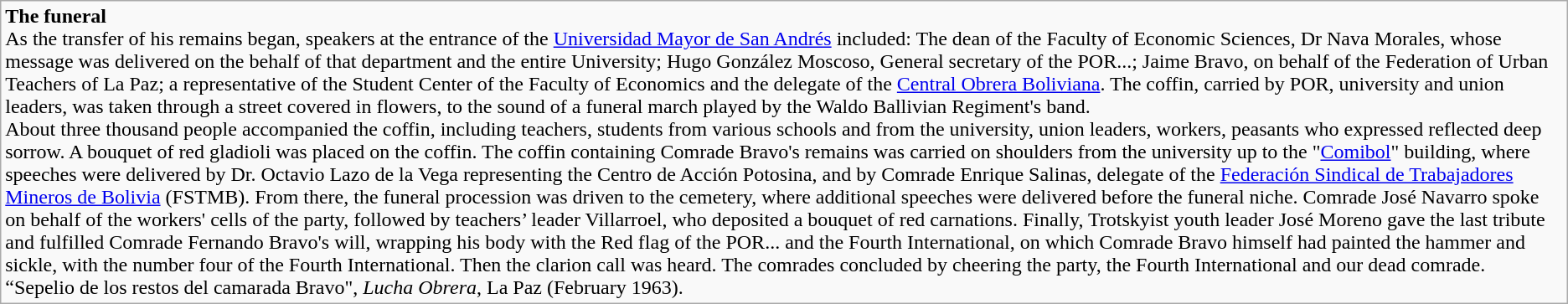<table class="wikitable">
<tr>
<td><strong>The funeral</strong><br>As the transfer of his remains began, speakers at the entrance of the <a href='#'>Universidad Mayor de San Andrés</a> included: The dean of the Faculty of Economic Sciences, Dr Nava Morales, whose message was delivered on the behalf of that department and the entire University; Hugo González Moscoso, General secretary of the POR...; Jaime Bravo, on behalf of the Federation of Urban Teachers of La Paz; a representative of the Student Center of the Faculty of Economics and the delegate of the <a href='#'>Central Obrera Boliviana</a>.
The coffin, carried by POR, university and union leaders, was taken through a street covered in flowers, to the sound of a funeral march played by the Waldo Ballivian Regiment's band.<br>About three thousand people accompanied the coffin, including teachers, students from various schools and  from the university, union leaders, workers, peasants who expressed reflected deep sorrow. A bouquet of red gladioli was placed on the coffin. The coffin containing Comrade Bravo's remains was carried on shoulders from the university up to the "<a href='#'>Comibol</a>" building, where speeches were delivered by Dr. Octavio Lazo de la Vega representing the Centro de Acción Potosina, and 
by Comrade Enrique Salinas, delegate of the <a href='#'>Federación Sindical de Trabajadores Mineros de Bolivia</a> (FSTMB). From there, the funeral procession was driven to the cemetery, where additional speeches were delivered before the funeral niche. Comrade José Navarro spoke on behalf of the workers' cells of the party, followed by teachers’ leader Villarroel, who deposited a bouquet of red carnations. Finally, Trotskyist youth leader José Moreno gave the last tribute and fulfilled Comrade Fernando Bravo's will, wrapping his body with the Red flag of the POR... and the Fourth International, on which Comrade Bravo himself had painted the hammer and sickle, with the number four of the Fourth International. Then the clarion call was heard. The comrades concluded by cheering the party, the Fourth International and our dead comrade.<br>“Sepelio de los restos del camarada Bravo", <em>Lucha Obrera</em>, La Paz (February 1963).</td>
</tr>
</table>
